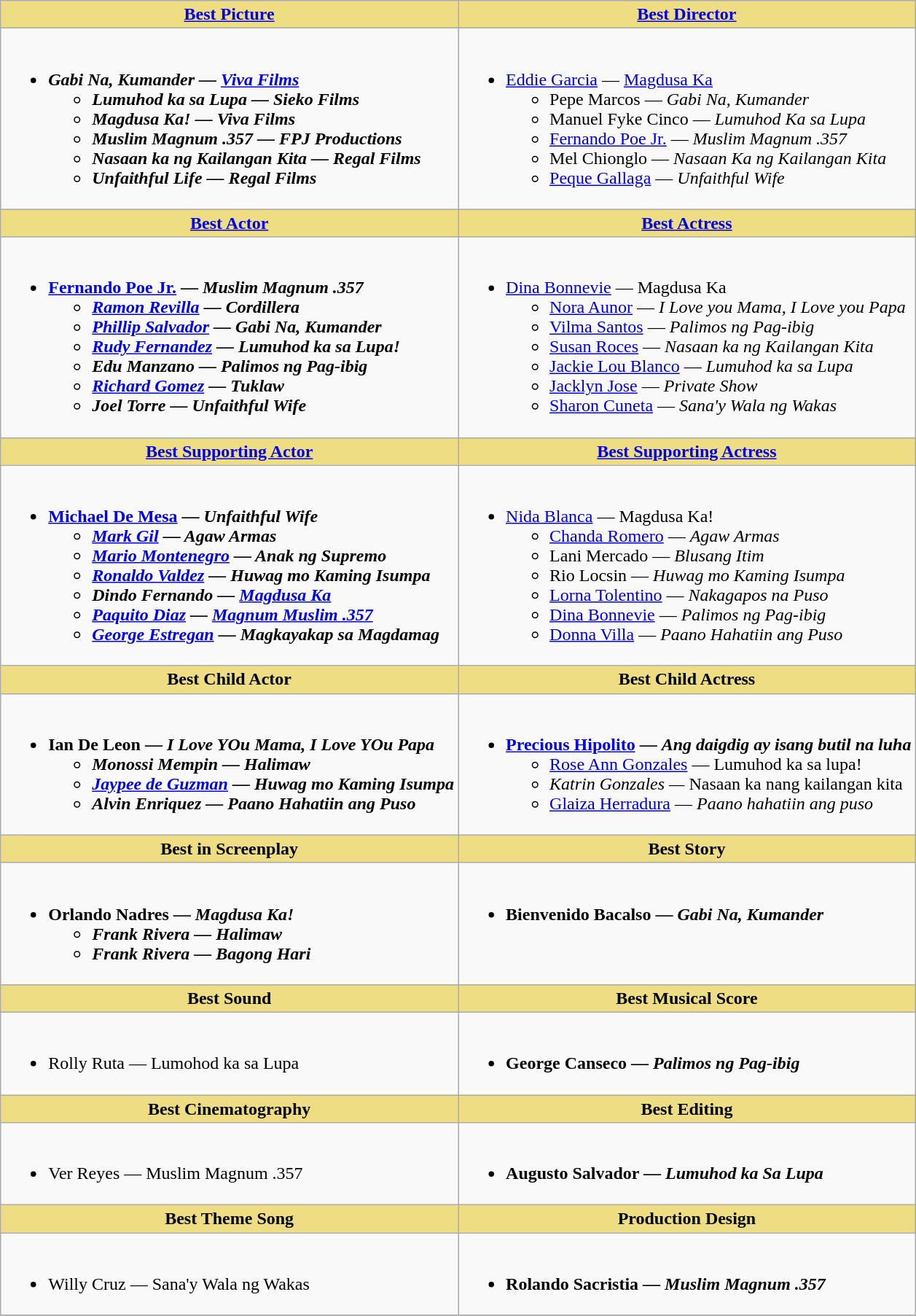<table class=wikitable>
<tr>
<th style="background:#EEDD82; width:50%"><a href='#'>Best Picture</a></th>
<th style="background:#EEDD82; width:50%"><a href='#'>Best Director</a></th>
</tr>
<tr>
<td valign="top"><br><ul><li><strong><em>Gabi Na, Kumander<em> — <a href='#'>Viva Films</a><strong><ul><li>Lumuhod ka sa Lupa — </em>Sieko Films<em></li><li>Magdusa Ka! — </em>Viva Films<em></li><li>Muslim Magnum .357 — </em>FPJ Productions<em></li><li>Nasaan ka ng Kailangan Kita — </em>Regal Films<em></li><li>Unfaithful Life — </em>Regal Films<em></li></ul></li></ul></td>
<td valign="top"><br><ul><li></strong><a href='#'>Eddie Garcia</a> — </em><a href='#'>Magdusa Ka</a></em></strong><ul><li>Pepe Marcos — <em>Gabi Na, Kumander</em></li><li>Manuel Fyke Cinco — <em>Lumuhod Ka sa Lupa</em></li><li><a href='#'>Fernando Poe Jr.</a> — <em> Muslim Magnum .357</em></li><li>Mel Chionglo — <em>Nasaan Ka ng Kailangan Kita</em></li><li><a href='#'>Peque Gallaga</a> — <em>Unfaithful Wife</em></li></ul></li></ul></td>
</tr>
<tr>
<th style="background:#EEDD82; width:50%"><a href='#'>Best Actor</a></th>
<th style="background:#EEDD82; width:50%"><a href='#'>Best Actress</a></th>
</tr>
<tr>
<td valign="top"><br><ul><li><strong><a href='#'>Fernando Poe Jr.</a> — <em>Muslim Magnum .357<strong><em><ul><li><a href='#'>Ramon Revilla</a> — </em>Cordillera<em></li><li><a href='#'>Phillip Salvador</a> — </em>Gabi Na, Kumander<em></li><li><a href='#'>Rudy Fernandez</a> — </strong>Lumuhod ka sa Lupa!</em></li><li>Edu Manzano — <strong>Palimos ng Pag-ibig<em></li><li><a href='#'>Richard Gomez</a> — </strong>Tuklaw</em></li><li>Joel Torre — <strong>Unfaithful Wife<em></li></ul></li></ul></td>
<td valign="top"><br><ul><li></strong><a href='#'>Dina Bonnevie</a> — </em>Magdusa Ka</em></strong><ul><li><a href='#'>Nora Aunor</a> — <em>I Love you Mama, I Love you Papa</em></li><li><a href='#'>Vilma Santos</a> — <em>Palimos ng Pag-ibig</em></li><li><a href='#'>Susan Roces</a> — <em>Nasaan ka ng Kailangan Kita</em></li><li><a href='#'>Jackie Lou Blanco</a> — <em>Lumuhod ka sa Lupa</em></li><li><a href='#'>Jacklyn Jose</a> — <em>Private Show</em></li><li><a href='#'>Sharon Cuneta</a> — <em>Sana'y Wala ng Wakas</em></li></ul></li></ul></td>
</tr>
<tr>
<th style="background:#EEDD82; width:50%"><a href='#'>Best Supporting Actor</a></th>
<th style="background:#EEDD82; width:50%"><a href='#'>Best Supporting Actress</a></th>
</tr>
<tr>
<td valign="top"><br><ul><li><strong><a href='#'>Michael De Mesa</a> — <em>Unfaithful Wife<strong><em><ul><li><a href='#'>Mark Gil</a> — </em>Agaw Armas<em></li><li><a href='#'>Mario Montenegro</a> — </em>Anak ng Supremo<em></li><li><a href='#'>Ronaldo Valdez</a> — </em>Huwag mo Kaming Isumpa<em></li><li>Dindo Fernando — </em><a href='#'>Magdusa Ka</a><em></li><li><a href='#'>Paquito Diaz</a> — </em><a href='#'>Magnum Muslim .357</a><em></li><li><a href='#'>George Estregan</a> — </em>Magkayakap sa Magdamag<em></li></ul></li></ul></td>
<td valign="top"><br><ul><li></strong><a href='#'>Nida Blanca</a> — </em>Magdusa Ka!</em></strong><ul><li><a href='#'>Chanda Romero</a> — <em>Agaw Armas</em></li><li>Lani Mercado — <em>Blusang Itim</em></li><li>Rio Locsin — <em>Huwag mo Kaming Isumpa</em></li><li><a href='#'>Lorna Tolentino</a> — <em>Nakagapos na Puso</em></li><li><a href='#'>Dina Bonnevie</a> — <em>Palimos ng Pag-ibig</em></li><li><a href='#'>Donna Villa</a> — <em>Paano Hahatiin ang Puso</em></li></ul></li></ul></td>
</tr>
<tr>
<th style="background:#EEDD82; width:50%">Best Child Actor</th>
<th style="background:#EEDD82; width:50%">Best Child Actress</th>
</tr>
<tr>
<td valign="top"><br><ul><li><strong>Ian De Leon — <em>I Love YOu Mama, I Love YOu Papa<strong><em><ul><li>Monossi Mempin — </em>Halimaw<em></li><li><a href='#'>Jaypee de Guzman</a> — </em>Huwag mo Kaming Isumpa</strong></li><li>Alvin Enriquez — <em>Paano Hahatiin ang Puso</em></li></ul></li></ul></td>
<td valign="top"><br><ul><li><strong><a href='#'>Precious Hipolito</a> — <em>Ang daigdig ay isang butil na luha</em></strong><ul><li><a href='#'>Rose Ann Gonzales</a> — </em>Lumuhod ka sa lupa!<em></li><li>Katrin Gonzales — </em>Nasaan ka nang kailangan kita</strong></li><li><a href='#'>Glaiza Herradura</a> — <em>Paano hahatiin ang puso</em></li></ul></li></ul></td>
</tr>
<tr>
<th style="background:#EEDD82; width:50%">Best in Screenplay</th>
<th style="background:#EEDD82; width:50%">Best Story</th>
</tr>
<tr>
<td valign="top"><br><ul><li><strong> Orlando Nadres  — <em>Magdusa Ka! <strong><em><ul><li>Frank Rivera — </em>Halimaw</strong></li><li>Frank Rivera — <em>Bagong Hari</em></li></ul></li></ul></td>
<td valign="top"><br><ul><li><strong> Bienvenido Bacalso — <em>Gabi Na, Kumander</em></strong></li></ul></td>
</tr>
<tr>
<th style="background:#EEDD82; width:50%">Best Sound</th>
<th style="background:#EEDD82; width:50%">Best Musical Score</th>
</tr>
<tr>
<td valign="top"><br><ul><li></strong> Rolly Ruta — </em>Lumohod ka sa Lupa<strong><em></li></ul></td>
<td valign="top"><br><ul><li><strong> George Canseco — <em>Palimos ng Pag-ibig</em></strong></li></ul></td>
</tr>
<tr>
<th style="background:#EEDD82; width:50%">Best Cinematography</th>
<th style="background:#EEDD82; width:50%">Best Editing</th>
</tr>
<tr>
<td valign="top"><br><ul><li></strong>  Ver Reyes  — </em>Muslim Magnum .357 <strong><em></li></ul></td>
<td valign="top"><br><ul><li><strong> Augusto Salvador — <em> Lumuhod ka Sa Lupa</em></strong></li></ul></td>
</tr>
<tr>
<th style="background:#EEDD82; width:50%">Best Theme Song</th>
<th style="background:#EEDD82; width:50%">Production Design</th>
</tr>
<tr>
<td valign="top"><br><ul><li></strong> Willy Cruz — </em>Sana'y Wala ng Wakas<strong><em></li></ul></td>
<td valign="top"><br><ul><li><strong> Rolando Sacristia — <em>Muslim Magnum .357</em></strong></li></ul></td>
</tr>
<tr>
</tr>
</table>
